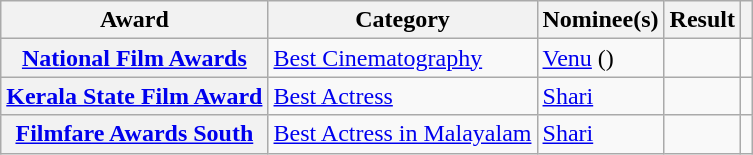<table class="wikitable plainrowheaders sortable">
<tr>
<th scope="col" class="unsortable">Award</th>
<th scope="col" class="unsortable">Category</th>
<th scope="col" class="unsortable">Nominee(s)</th>
<th scope="col" class="unsortable">Result</th>
<th scope="col" class="unsortable"></th>
</tr>
<tr>
<th scope="row"><a href='#'>National Film Awards</a></th>
<td><a href='#'>Best Cinematography</a></td>
<td><a href='#'>Venu</a> ()</td>
<td></td>
<td style="text-align:center;"></td>
</tr>
<tr>
<th scope="row"><a href='#'>Kerala State Film Award</a></th>
<td><a href='#'>Best Actress</a></td>
<td><a href='#'>Shari</a></td>
<td></td>
<td style="text-align:center;"></td>
</tr>
<tr>
<th scope="row"><a href='#'>Filmfare Awards South</a></th>
<td><a href='#'>Best Actress in Malayalam</a></td>
<td><a href='#'>Shari</a></td>
<td></td>
<td style="text-align:center;"></td>
</tr>
</table>
